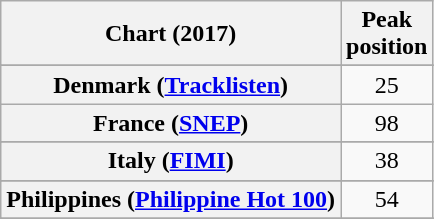<table class="wikitable sortable plainrowheaders" style="text-align:center">
<tr>
<th scope="col">Chart (2017)</th>
<th scope="col">Peak<br>position</th>
</tr>
<tr>
</tr>
<tr>
</tr>
<tr>
</tr>
<tr>
</tr>
<tr>
<th scope="row">Denmark (<a href='#'>Tracklisten</a>)</th>
<td>25</td>
</tr>
<tr>
<th scope="row">France (<a href='#'>SNEP</a>)</th>
<td>98</td>
</tr>
<tr>
</tr>
<tr>
</tr>
<tr>
</tr>
<tr>
<th scope="row">Italy (<a href='#'>FIMI</a>)</th>
<td>38</td>
</tr>
<tr>
</tr>
<tr>
</tr>
<tr>
</tr>
<tr>
<th scope="row">Philippines (<a href='#'>Philippine Hot 100</a>)</th>
<td>54</td>
</tr>
<tr>
</tr>
<tr>
</tr>
<tr>
</tr>
<tr>
</tr>
<tr>
</tr>
</table>
